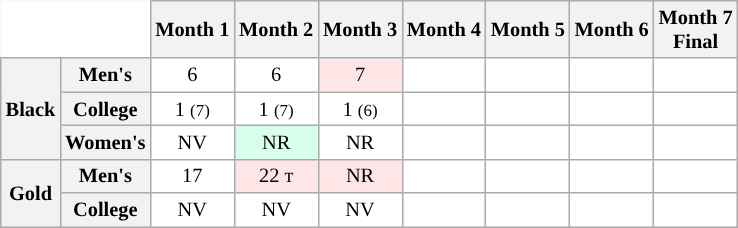<table class="wikitable" style="white-space:nowrap;font-size:85%;">
<tr>
<th colspan=2 style="background:white; border-top-style:hidden; border-left-style:hidden;"> </th>
<th>Month 1</th>
<th>Month 2</th>
<th>Month 3</th>
<th>Month 4</th>
<th>Month 5</th>
<th>Month 6</th>
<th>Month 7<br>Final</th>
</tr>
<tr style="text-align:center;">
<th rowspan="3">Black</th>
<th>Men's</th>
<td style="background:#FFF;">6</td>
<td style="background:#FFF;">6</td>
<td style="background:#ffe6e6;">7</td>
<td style="background:#FFF;"></td>
<td style="background:#FFF;"></td>
<td style="background:#FFF;"></td>
<td style="background:#FFF;"></td>
</tr>
<tr style="text-align:center;">
<th>College</th>
<td style="background:#FFF;">1 <small>(7)</small></td>
<td style="background:#FFF;">1 <small>(7)</small></td>
<td style="background:#FFF;">1 <small>(6)</small></td>
<td style="background:#FFF;"></td>
<td style="background:#FFF;"></td>
<td style="background:#FFF;"></td>
<td style="background:#FFF;"></td>
</tr>
<tr style="text-align:center;">
<th>Women's</th>
<td style="background:#FFF;">NV</td>
<td style="background:#d8ffeb;">NR</td>
<td style="background:#FFF;">NR</td>
<td style="background:#FFF;"></td>
<td style="background:#FFF;"></td>
<td style="background:#FFF;"></td>
<td style="background:#FFF;"></td>
</tr>
<tr style="text-align:center;">
<th rowspan="2">Gold</th>
<th>Men's</th>
<td style="background:#FFF;">17</td>
<td style="background:#ffe6e6;">22 т</td>
<td style="background:#ffe6e6;">NR</td>
<td style="background:#FFF;"></td>
<td style="background:#FFF;"></td>
<td style="background:#FFF;"></td>
<td style="background:#FFF;"></td>
</tr>
<tr style="text-align:center;">
<th>College</th>
<td style="background:#FFF;">NV</td>
<td style="background:#FFF;">NV</td>
<td style="background:#FFF;">NV</td>
<td style="background:#FFF;"></td>
<td style="background:#FFF;"></td>
<td style="background:#FFF;"></td>
<td style="background:#FFF;"></td>
</tr>
</table>
